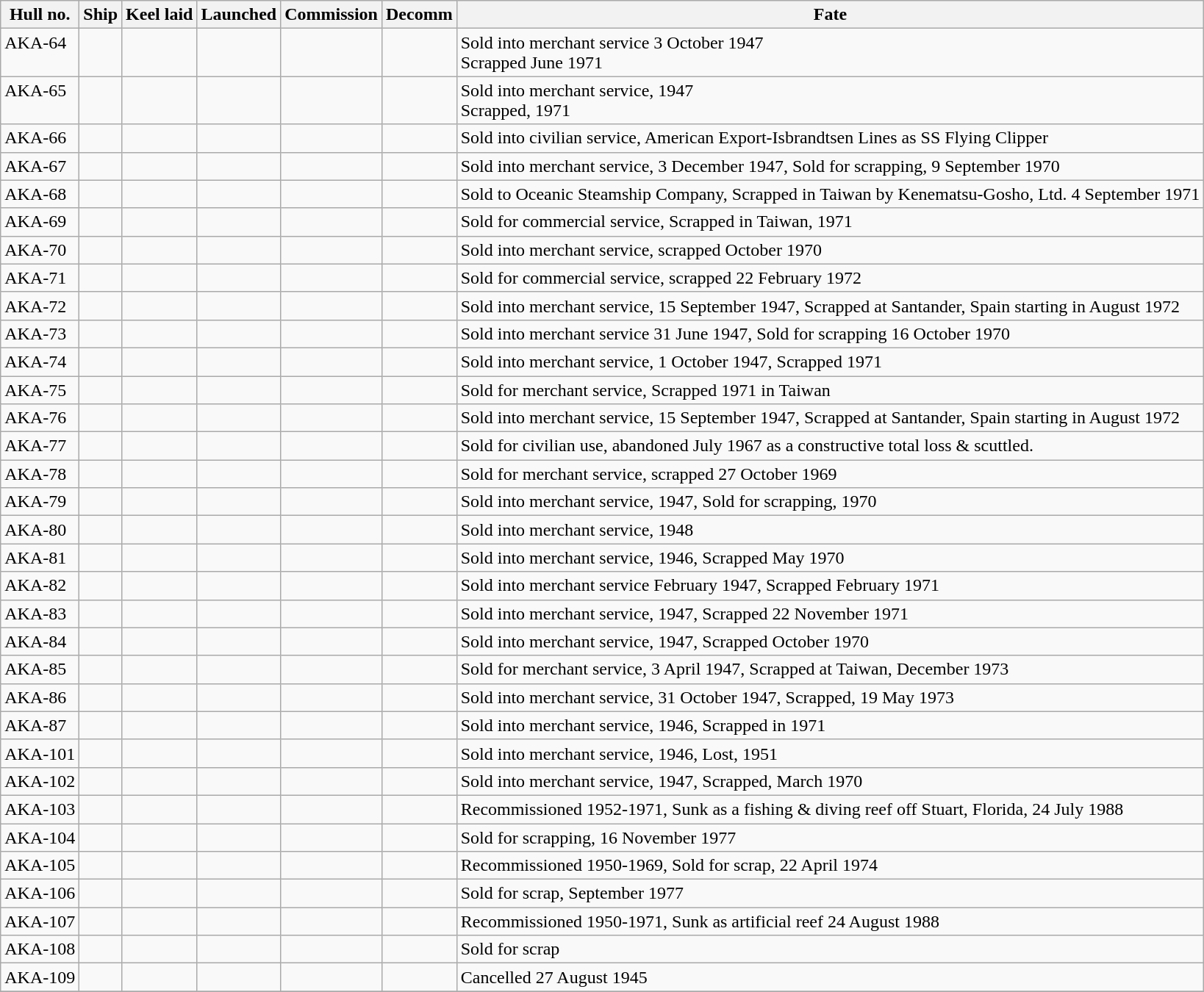<table class="wikitable sortable">
<tr valign="bottom">
<th>Hull no.</th>
<th>Ship</th>
<th>Keel laid</th>
<th>Launched</th>
<th>Commission</th>
<th>Decomm</th>
<th>Fate</th>
</tr>
<tr valign="top">
<td>AKA-64</td>
<td></td>
<td></td>
<td></td>
<td></td>
<td></td>
<td>Sold into merchant service 3 October 1947<br>Scrapped June 1971</td>
</tr>
<tr valign="top">
<td>AKA-65</td>
<td></td>
<td></td>
<td></td>
<td></td>
<td></td>
<td>Sold into merchant service, 1947<br>Scrapped, 1971</td>
</tr>
<tr valign="top">
<td>AKA-66</td>
<td></td>
<td></td>
<td></td>
<td></td>
<td></td>
<td>Sold into civilian service, American Export-Isbrandtsen Lines as SS Flying Clipper</td>
</tr>
<tr valign="top">
<td>AKA-67</td>
<td></td>
<td></td>
<td></td>
<td></td>
<td></td>
<td>Sold into merchant service, 3 December 1947, Sold for scrapping, 9 September 1970</td>
</tr>
<tr valign="top">
<td>AKA-68</td>
<td></td>
<td></td>
<td></td>
<td></td>
<td></td>
<td>Sold to Oceanic Steamship Company, Scrapped in Taiwan by Kenematsu-Gosho, Ltd. 4 September 1971</td>
</tr>
<tr valign="top">
<td>AKA-69</td>
<td></td>
<td></td>
<td></td>
<td></td>
<td></td>
<td>Sold for commercial service, Scrapped in Taiwan, 1971</td>
</tr>
<tr valign="top">
<td>AKA-70</td>
<td></td>
<td></td>
<td></td>
<td></td>
<td></td>
<td>Sold into merchant service, scrapped October 1970</td>
</tr>
<tr valign="top">
<td>AKA-71</td>
<td></td>
<td></td>
<td></td>
<td></td>
<td></td>
<td>Sold for commercial service, scrapped 22 February 1972</td>
</tr>
<tr valign="top">
<td>AKA-72</td>
<td></td>
<td></td>
<td></td>
<td></td>
<td></td>
<td>Sold into merchant service, 15 September 1947, Scrapped at Santander, Spain starting in August 1972</td>
</tr>
<tr valign="top">
<td>AKA-73</td>
<td></td>
<td></td>
<td></td>
<td></td>
<td></td>
<td>Sold into merchant service 31 June 1947, Sold for scrapping 16 October 1970</td>
</tr>
<tr valign="top">
<td>AKA-74</td>
<td></td>
<td></td>
<td></td>
<td></td>
<td></td>
<td>Sold into merchant service, 1 October 1947, Scrapped 1971</td>
</tr>
<tr valign="top">
<td>AKA-75</td>
<td></td>
<td></td>
<td></td>
<td></td>
<td></td>
<td>Sold for merchant service, Scrapped 1971 in Taiwan</td>
</tr>
<tr valign="top">
<td>AKA-76</td>
<td></td>
<td></td>
<td></td>
<td></td>
<td></td>
<td>Sold into merchant service, 15 September 1947, Scrapped at Santander, Spain starting in August 1972</td>
</tr>
<tr valign="top">
<td>AKA-77</td>
<td></td>
<td></td>
<td></td>
<td></td>
<td></td>
<td>Sold for civilian use, abandoned July 1967 as a constructive total loss & scuttled.</td>
</tr>
<tr valign="top">
<td>AKA-78</td>
<td></td>
<td></td>
<td></td>
<td></td>
<td></td>
<td>Sold for merchant service, scrapped 27 October 1969</td>
</tr>
<tr valign="top">
<td>AKA-79</td>
<td></td>
<td></td>
<td></td>
<td></td>
<td></td>
<td>Sold into merchant service, 1947, Sold for scrapping, 1970</td>
</tr>
<tr valign="top">
<td>AKA-80</td>
<td></td>
<td></td>
<td></td>
<td></td>
<td></td>
<td>Sold into merchant service, 1948</td>
</tr>
<tr valign="top">
<td>AKA-81</td>
<td></td>
<td></td>
<td></td>
<td></td>
<td></td>
<td>Sold into merchant service, 1946, Scrapped May 1970</td>
</tr>
<tr valign="top">
<td>AKA-82</td>
<td></td>
<td></td>
<td></td>
<td></td>
<td></td>
<td>Sold into merchant service February 1947, Scrapped February 1971</td>
</tr>
<tr valign="top">
<td>AKA-83</td>
<td></td>
<td></td>
<td></td>
<td></td>
<td></td>
<td>Sold into merchant service, 1947, Scrapped 22 November 1971</td>
</tr>
<tr valign="top">
<td>AKA-84</td>
<td></td>
<td></td>
<td></td>
<td></td>
<td></td>
<td>Sold into merchant service, 1947, Scrapped October 1970</td>
</tr>
<tr valign="top">
<td>AKA-85</td>
<td></td>
<td></td>
<td></td>
<td></td>
<td></td>
<td>Sold for merchant service, 3 April 1947, Scrapped at Taiwan, December 1973</td>
</tr>
<tr valign="top">
<td>AKA-86</td>
<td></td>
<td></td>
<td></td>
<td></td>
<td></td>
<td>Sold into merchant service, 31 October 1947, Scrapped, 19 May 1973</td>
</tr>
<tr valign="top">
<td>AKA-87</td>
<td></td>
<td></td>
<td></td>
<td></td>
<td></td>
<td>Sold into merchant service, 1946, Scrapped in 1971</td>
</tr>
<tr valign="top">
<td>AKA-101</td>
<td></td>
<td></td>
<td></td>
<td></td>
<td></td>
<td>Sold into merchant service, 1946, Lost, 1951</td>
</tr>
<tr valign="top">
<td>AKA-102</td>
<td></td>
<td></td>
<td></td>
<td></td>
<td></td>
<td>Sold into merchant service, 1947, Scrapped, March 1970</td>
</tr>
<tr valign="top">
<td>AKA-103</td>
<td></td>
<td></td>
<td></td>
<td></td>
<td></td>
<td>Recommissioned 1952-1971, Sunk as a fishing & diving reef off Stuart, Florida, 24 July 1988</td>
</tr>
<tr valign="top">
<td>AKA-104</td>
<td></td>
<td></td>
<td></td>
<td></td>
<td></td>
<td>Sold for scrapping, 16 November 1977</td>
</tr>
<tr valign="top">
<td>AKA-105</td>
<td></td>
<td></td>
<td></td>
<td></td>
<td></td>
<td>Recommissioned 1950-1969, Sold for scrap, 22 April 1974</td>
</tr>
<tr valign="top">
<td>AKA-106</td>
<td></td>
<td></td>
<td></td>
<td></td>
<td></td>
<td>Sold for scrap, September 1977</td>
</tr>
<tr valign="top">
<td>AKA-107</td>
<td></td>
<td></td>
<td></td>
<td></td>
<td></td>
<td>Recommissioned 1950-1971, Sunk as artificial reef 24 August 1988</td>
</tr>
<tr valign="top">
<td>AKA-108</td>
<td></td>
<td></td>
<td></td>
<td></td>
<td></td>
<td>Sold for scrap</td>
</tr>
<tr valign="top">
<td>AKA-109</td>
<td></td>
<td></td>
<td></td>
<td></td>
<td></td>
<td>Cancelled 27 August 1945</td>
</tr>
<tr valign="top">
</tr>
</table>
